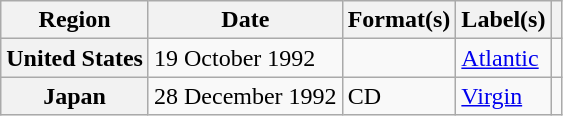<table class="wikitable plainrowheaders">
<tr>
<th scope="col">Region</th>
<th scope="col">Date</th>
<th scope="col">Format(s)</th>
<th scope="col">Label(s)</th>
<th scope="col"></th>
</tr>
<tr>
<th scope="row">United States</th>
<td>19 October 1992</td>
<td></td>
<td><a href='#'>Atlantic</a></td>
<td></td>
</tr>
<tr>
<th scope="row">Japan</th>
<td>28 December 1992</td>
<td>CD</td>
<td><a href='#'>Virgin</a></td>
<td></td>
</tr>
</table>
